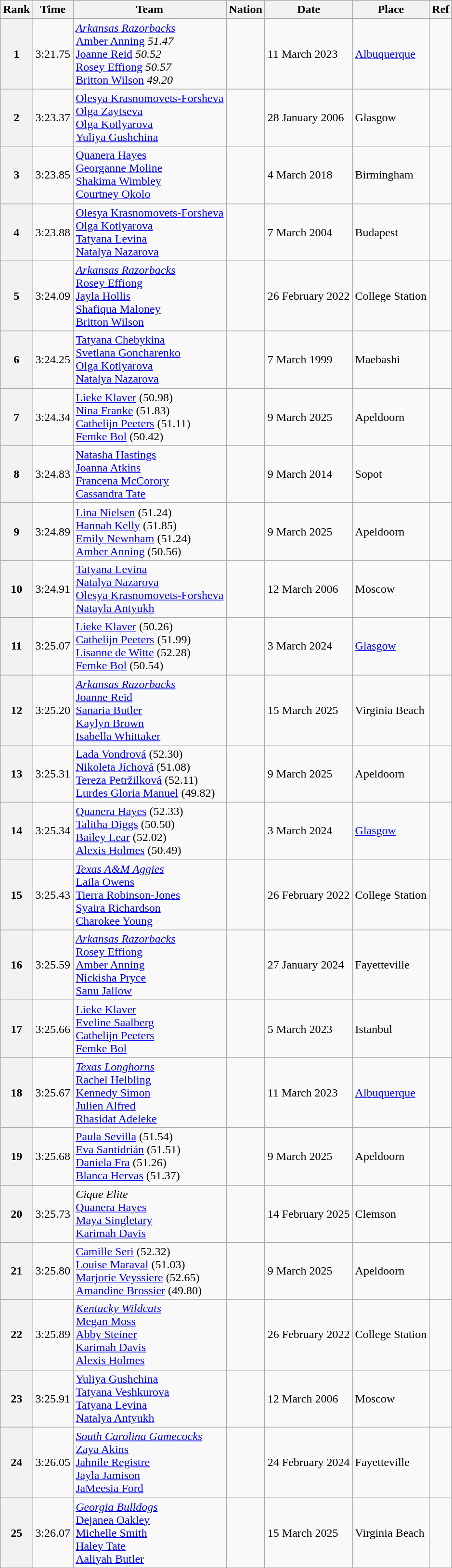<table class="wikitable">
<tr>
<th>Rank</th>
<th>Time</th>
<th>Team</th>
<th>Nation</th>
<th>Date</th>
<th>Place</th>
<th>Ref</th>
</tr>
<tr>
<th>1</th>
<td>3:21.75 </td>
<td><a href='#'><em>Arkansas Razorbacks</em></a><br><a href='#'>Amber Anning</a> <em>51.47</em><br><a href='#'>Joanne Reid</a> <em>50.52</em><br><a href='#'>Rosey Effiong</a> <em>50.57</em><br><a href='#'>Britton Wilson</a> <em>49.20</em></td>
<td><br><br><br></td>
<td>11 March 2023</td>
<td><a href='#'>Albuquerque</a></td>
<td></td>
</tr>
<tr>
<th>2</th>
<td>3:23.37</td>
<td><a href='#'>Olesya Krasnomovets-Forsheva</a><br><a href='#'>Olga Zaytseva</a><br><a href='#'>Olga Kotlyarova</a><br><a href='#'>Yuliya Gushchina</a></td>
<td></td>
<td>28 January 2006</td>
<td>Glasgow</td>
<td></td>
</tr>
<tr>
<th>3</th>
<td>3:23.85</td>
<td><a href='#'>Quanera Hayes</a><br><a href='#'>Georganne Moline</a><br><a href='#'>Shakima Wimbley</a><br><a href='#'>Courtney Okolo</a></td>
<td></td>
<td>4 March 2018</td>
<td>Birmingham</td>
<td></td>
</tr>
<tr>
<th>4</th>
<td>3:23.88</td>
<td><a href='#'>Olesya Krasnomovets-Forsheva</a><br><a href='#'>Olga Kotlyarova</a><br><a href='#'>Tatyana Levina</a><br><a href='#'>Natalya Nazarova</a></td>
<td></td>
<td>7 March 2004</td>
<td>Budapest</td>
<td></td>
</tr>
<tr>
<th>5</th>
<td>3:24.09</td>
<td><a href='#'><em>Arkansas Razorbacks</em></a><br><a href='#'>Rosey Effiong</a><br><a href='#'>Jayla Hollis</a><br><a href='#'>Shafiqua Maloney</a><br><a href='#'>Britton Wilson</a></td>
<td><br><br><br></td>
<td>26 February 2022</td>
<td>College Station</td>
<td></td>
</tr>
<tr>
<th>6</th>
<td>3:24.25</td>
<td><a href='#'>Tatyana Chebykina</a><br><a href='#'>Svetlana Goncharenko</a><br><a href='#'>Olga Kotlyarova</a><br><a href='#'>Natalya Nazarova</a></td>
<td></td>
<td>7 March 1999</td>
<td>Maebashi</td>
<td></td>
</tr>
<tr>
<th>7</th>
<td>3:24.34</td>
<td><a href='#'>Lieke Klaver</a> (50.98)<br><a href='#'>Nina Franke</a> (51.83)<br><a href='#'>Cathelijn Peeters</a> (51.11)<br><a href='#'>Femke Bol</a> (50.42)</td>
<td></td>
<td>9 March 2025</td>
<td>Apeldoorn</td>
<td></td>
</tr>
<tr>
<th>8</th>
<td>3:24.83</td>
<td><a href='#'>Natasha Hastings</a><br><a href='#'>Joanna Atkins</a><br><a href='#'>Francena McCorory</a><br><a href='#'>Cassandra Tate</a></td>
<td></td>
<td>9 March 2014</td>
<td>Sopot</td>
<td></td>
</tr>
<tr>
<th>9</th>
<td>3:24.89</td>
<td><a href='#'>Lina Nielsen</a> (51.24)<br><a href='#'>Hannah Kelly</a> (51.85)<br><a href='#'>Emily Newnham</a> (51.24)<br><a href='#'>Amber Anning</a> (50.56)</td>
<td></td>
<td>9 March 2025</td>
<td>Apeldoorn</td>
<td></td>
</tr>
<tr>
<th>10</th>
<td>3:24.91</td>
<td><a href='#'>Tatyana Levina</a><br><a href='#'>Natalya Nazarova</a><br><a href='#'>Olesya Krasnomovets-Forsheva</a><br><a href='#'>Natayla Antyukh</a></td>
<td></td>
<td>12 March 2006</td>
<td>Moscow</td>
<td></td>
</tr>
<tr>
<th>11</th>
<td>3:25.07</td>
<td><a href='#'>Lieke Klaver</a> (50.26)<br><a href='#'>Cathelijn Peeters</a> (51.99)<br><a href='#'>Lisanne de Witte</a> (52.28)<br><a href='#'>Femke Bol</a> (50.54)</td>
<td></td>
<td>3 March 2024</td>
<td><a href='#'>Glasgow</a></td>
<td></td>
</tr>
<tr>
<th>12</th>
<td>3:25.20</td>
<td><a href='#'><em>Arkansas Razorbacks</em></a><br><a href='#'>Joanne Reid</a><br><a href='#'>Sanaria Butler</a><br><a href='#'>Kaylyn Brown</a><br><a href='#'>Isabella Whittaker</a></td>
<td><br><br><br></td>
<td>15 March 2025</td>
<td>Virginia Beach</td>
<td></td>
</tr>
<tr>
<th>13</th>
<td>3:25.31</td>
<td><a href='#'>Lada Vondrová</a> (52.30)<br><a href='#'>Nikoleta Jíchová</a> (51.08)<br><a href='#'>Tereza Petržilková</a> (52.11)<br><a href='#'>Lurdes Gloria Manuel</a> (49.82)</td>
<td></td>
<td>9 March 2025</td>
<td>Apeldoorn</td>
<td></td>
</tr>
<tr>
<th>14</th>
<td>3:25.34</td>
<td><a href='#'>Quanera Hayes</a> (52.33)<br><a href='#'>Talitha Diggs</a> (50.50)<br><a href='#'>Bailey Lear</a> (52.02)<br><a href='#'>Alexis Holmes</a> (50.49)</td>
<td></td>
<td>3 March 2024</td>
<td><a href='#'>Glasgow</a></td>
<td></td>
</tr>
<tr>
<th>15</th>
<td>3:25.43</td>
<td><em><a href='#'>Texas A&M Aggies</a></em><br><a href='#'>Laila Owens</a><br><a href='#'>Tierra Robinson-Jones</a><br><a href='#'>Syaira Richardson</a><br><a href='#'>Charokee Young</a></td>
<td><br><br><br></td>
<td>26 February 2022</td>
<td>College Station</td>
<td></td>
</tr>
<tr>
<th>16</th>
<td>3:25.59</td>
<td><a href='#'><em>Arkansas Razorbacks</em></a><br><a href='#'>Rosey Effiong</a><br><a href='#'>Amber Anning</a><br><a href='#'>Nickisha Pryce</a><br><a href='#'>Sanu Jallow</a></td>
<td><br><br><br></td>
<td>27 January 2024</td>
<td>Fayetteville</td>
<td></td>
</tr>
<tr>
<th>17</th>
<td>3:25.66</td>
<td><a href='#'>Lieke Klaver</a><br><a href='#'>Eveline Saalberg</a><br><a href='#'>Cathelijn Peeters</a><br><a href='#'>Femke Bol</a></td>
<td></td>
<td>5 March 2023</td>
<td>Istanbul</td>
<td></td>
</tr>
<tr>
<th>18</th>
<td>3:25.67 </td>
<td><em><a href='#'>Texas Longhorns</a></em><br><a href='#'>Rachel Helbling</a><br><a href='#'>Kennedy Simon</a><br><a href='#'>Julien Alfred</a><br><a href='#'>Rhasidat Adeleke</a></td>
<td><br><br><br></td>
<td>11 March 2023</td>
<td><a href='#'>Albuquerque</a></td>
<td></td>
</tr>
<tr>
<th>19</th>
<td>3:25.68</td>
<td><a href='#'>Paula Sevilla</a> (51.54)<br><a href='#'>Eva Santidrián</a> (51.51)<br><a href='#'>Daniela Fra</a> (51.26)<br><a href='#'>Blanca Hervas</a> (51.37)</td>
<td></td>
<td>9 March 2025</td>
<td>Apeldoorn</td>
<td></td>
</tr>
<tr>
<th>20</th>
<td>3:25.73</td>
<td><em>Cique Elite</em><br><a href='#'>Quanera Hayes</a><br><a href='#'>Maya Singletary</a><br><a href='#'>Karimah Davis</a></td>
<td></td>
<td>14 February 2025</td>
<td>Clemson</td>
<td></td>
</tr>
<tr>
<th>21</th>
<td>3:25.80</td>
<td><a href='#'>Camille Seri</a> (52.32)<br><a href='#'>Louise Maraval</a> (51.03)<br><a href='#'>Marjorie Veyssiere</a> (52.65)<br><a href='#'>Amandine Brossier</a> (49.80)</td>
<td></td>
<td>9 March 2025</td>
<td>Apeldoorn</td>
<td></td>
</tr>
<tr>
<th>22</th>
<td>3:25.89</td>
<td><em><a href='#'>Kentucky Wildcats</a></em><br><a href='#'>Megan Moss</a><br><a href='#'>Abby Steiner</a><br><a href='#'>Karimah Davis</a><br><a href='#'>Alexis Holmes</a></td>
<td><br><br><br></td>
<td>26 February 2022</td>
<td>College Station</td>
<td></td>
</tr>
<tr>
<th>23</th>
<td>3:25.91</td>
<td><a href='#'>Yuliya Gushchina</a><br><a href='#'>Tatyana Veshkurova</a><br><a href='#'>Tatyana Levina</a><br><a href='#'>Natalya Antyukh</a></td>
<td></td>
<td>12 March 2006</td>
<td>Moscow</td>
<td></td>
</tr>
<tr>
<th>24</th>
<td>3:26.05</td>
<td><em><a href='#'>South Carolina Gamecocks</a></em><br><a href='#'>Zaya Akins</a><br><a href='#'>Jahnile Registre</a><br><a href='#'>Jayla Jamison</a><br><a href='#'>JaMeesia Ford</a></td>
<td></td>
<td>24 February 2024</td>
<td>Fayetteville</td>
<td></td>
</tr>
<tr>
<th>25</th>
<td>3:26.07</td>
<td><em><a href='#'>Georgia Bulldogs</a></em><br><a href='#'>Dejanea Oakley</a><br><a href='#'>Michelle Smith</a><br><a href='#'>Haley Tate</a><br><a href='#'>Aaliyah Butler</a></td>
<td><br><br><br></td>
<td>15 March 2025</td>
<td>Virginia Beach</td>
<td></td>
</tr>
</table>
